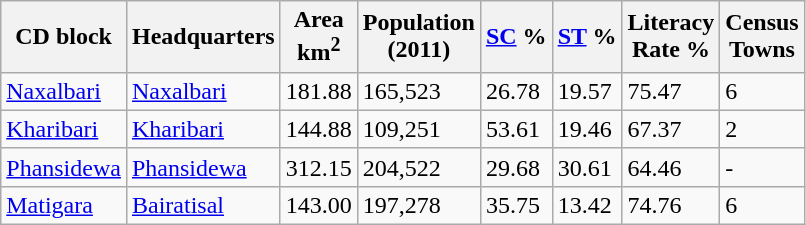<table class="wikitable sortable">
<tr>
<th>CD block</th>
<th>Headquarters</th>
<th>Area<br>km<sup>2</sup></th>
<th>Population<br>(2011)</th>
<th><a href='#'>SC</a> %</th>
<th><a href='#'>ST</a> %</th>
<th>Literacy<br> Rate %</th>
<th>Census<br>Towns</th>
</tr>
<tr>
<td><a href='#'>Naxalbari</a></td>
<td><a href='#'>Naxalbari</a></td>
<td>181.88</td>
<td>165,523</td>
<td>26.78</td>
<td>19.57</td>
<td>75.47</td>
<td>6</td>
</tr>
<tr>
<td><a href='#'>Kharibari</a></td>
<td><a href='#'>Kharibari</a></td>
<td>144.88</td>
<td>109,251</td>
<td>53.61</td>
<td>19.46</td>
<td>67.37</td>
<td>2</td>
</tr>
<tr>
<td><a href='#'>Phansidewa</a></td>
<td><a href='#'>Phansidewa</a></td>
<td>312.15</td>
<td>204,522</td>
<td>29.68</td>
<td>30.61</td>
<td>64.46</td>
<td>-</td>
</tr>
<tr>
<td><a href='#'>Matigara</a></td>
<td><a href='#'>Bairatisal</a></td>
<td>143.00</td>
<td>197,278</td>
<td>35.75</td>
<td>13.42</td>
<td>74.76</td>
<td>6</td>
</tr>
</table>
